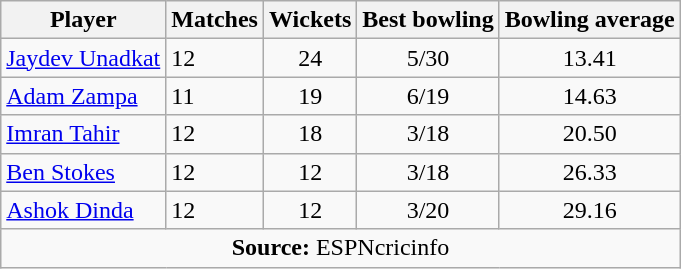<table class="wikitable" style="text-align: center">
<tr>
<th class="unsortable">Player</th>
<th>Matches</th>
<th>Wickets</th>
<th>Best bowling</th>
<th>Bowling average</th>
</tr>
<tr>
<td style="text-align:left"><a href='#'>Jaydev Unadkat</a></td>
<td style="text-align:left">12</td>
<td>24</td>
<td>5/30</td>
<td>13.41</td>
</tr>
<tr>
<td style="text-align:left"><a href='#'>Adam Zampa</a></td>
<td style="text-align:left">11</td>
<td>19</td>
<td>6/19</td>
<td>14.63</td>
</tr>
<tr>
<td style="text-align:left"><a href='#'>Imran Tahir</a></td>
<td style="text-align:left">12</td>
<td>18</td>
<td>3/18</td>
<td>20.50</td>
</tr>
<tr>
<td style="text-align:left"><a href='#'>Ben Stokes</a></td>
<td style="text-align:left">12</td>
<td>12</td>
<td>3/18</td>
<td>26.33</td>
</tr>
<tr>
<td style="text-align:left"><a href='#'>Ashok Dinda</a></td>
<td style="text-align:left">12</td>
<td>12</td>
<td>3/20</td>
<td>29.16</td>
</tr>
<tr>
<td colspan="5"><strong>Source:</strong> ESPNcricinfo</td>
</tr>
</table>
